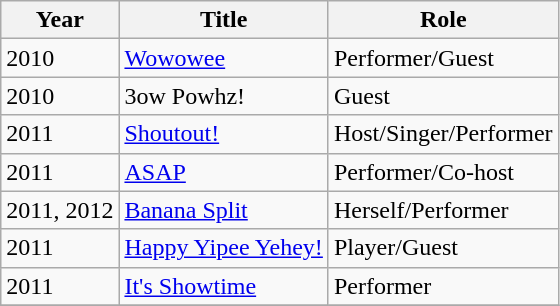<table class="wikitable">
<tr>
<th>Year</th>
<th>Title</th>
<th>Role</th>
</tr>
<tr>
<td>2010</td>
<td><a href='#'>Wowowee</a></td>
<td>Performer/Guest</td>
</tr>
<tr>
<td>2010</td>
<td>3ow Powhz!</td>
<td>Guest</td>
</tr>
<tr>
<td>2011</td>
<td><a href='#'>Shoutout!</a></td>
<td>Host/Singer/Performer</td>
</tr>
<tr>
<td>2011</td>
<td><a href='#'>ASAP</a></td>
<td>Performer/Co-host</td>
</tr>
<tr>
<td>2011, 2012</td>
<td><a href='#'>Banana Split</a></td>
<td>Herself/Performer</td>
</tr>
<tr>
<td>2011</td>
<td><a href='#'>Happy Yipee Yehey!</a></td>
<td>Player/Guest</td>
</tr>
<tr>
<td>2011</td>
<td><a href='#'>It's Showtime</a></td>
<td>Performer</td>
</tr>
<tr>
</tr>
</table>
